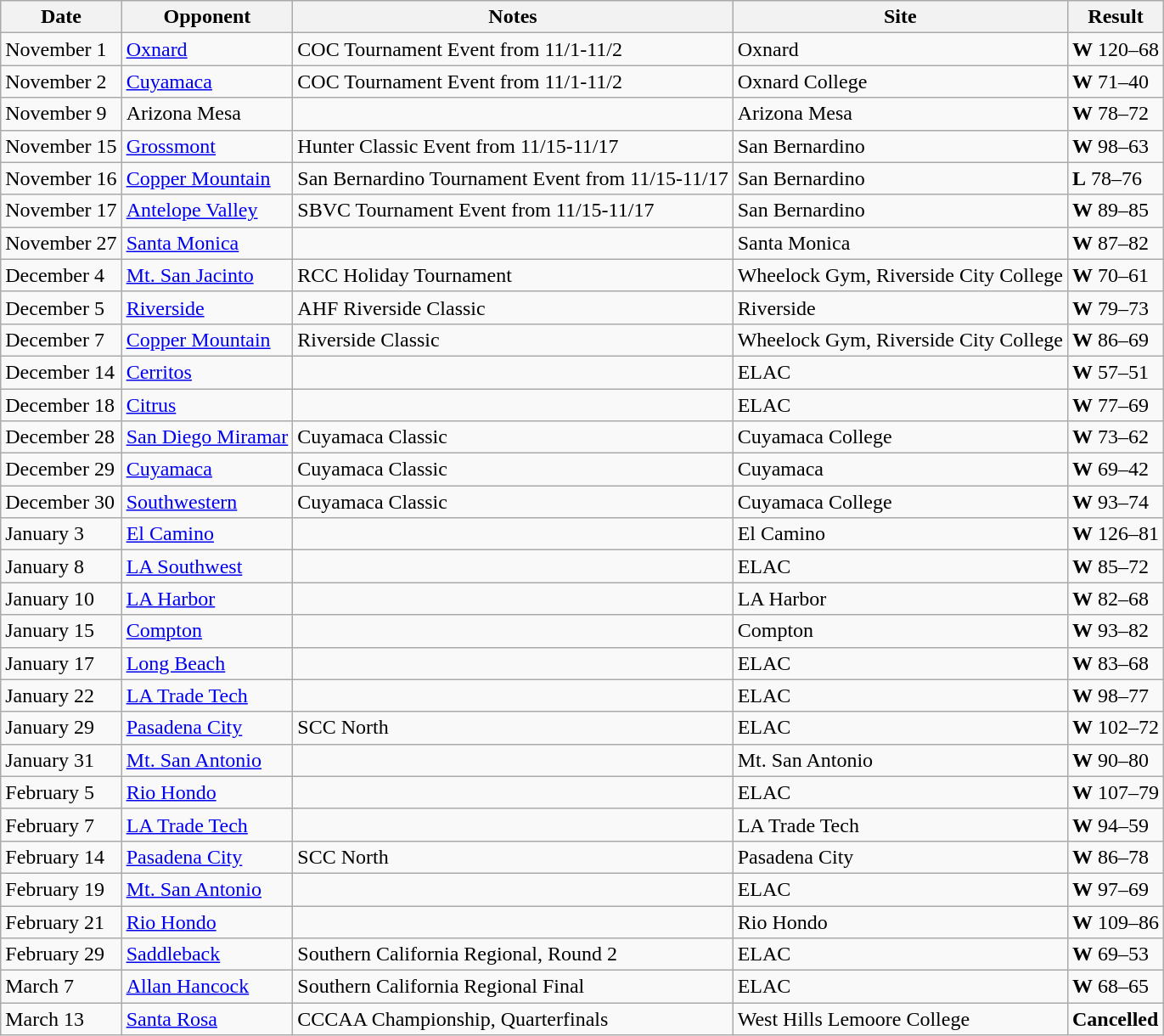<table class="wikitable">
<tr>
<th>Date</th>
<th>Opponent</th>
<th>Notes</th>
<th>Site</th>
<th>Result</th>
</tr>
<tr>
<td>November 1</td>
<td><a href='#'>Oxnard</a></td>
<td>COC Tournament Event from 11/1-11/2</td>
<td>Oxnard</td>
<td><strong>W</strong> 120–68</td>
</tr>
<tr>
<td>November 2</td>
<td><a href='#'>Cuyamaca</a></td>
<td>COC Tournament Event from 11/1-11/2</td>
<td>Oxnard College</td>
<td><strong>W</strong> 71–40</td>
</tr>
<tr>
<td>November 9</td>
<td>Arizona Mesa</td>
<td></td>
<td>Arizona Mesa</td>
<td><strong>W</strong> 78–72</td>
</tr>
<tr>
<td>November 15</td>
<td><a href='#'>Grossmont</a></td>
<td>Hunter Classic Event from 11/15-11/17</td>
<td>San Bernardino</td>
<td><strong>W</strong> 98–63</td>
</tr>
<tr>
<td>November 16</td>
<td><a href='#'>Copper Mountain</a></td>
<td>San Bernardino Tournament Event from 11/15-11/17</td>
<td>San Bernardino</td>
<td><strong>L</strong>  78–76</td>
</tr>
<tr>
<td>November 17</td>
<td><a href='#'>Antelope Valley</a></td>
<td>SBVC Tournament Event from 11/15-11/17</td>
<td>San Bernardino</td>
<td><strong>W</strong> 89–85</td>
</tr>
<tr>
<td>November 27</td>
<td><a href='#'>Santa Monica</a></td>
<td></td>
<td>Santa Monica</td>
<td><strong>W</strong> 87–82</td>
</tr>
<tr>
<td>December 4</td>
<td><a href='#'>Mt. San Jacinto</a></td>
<td>RCC Holiday Tournament</td>
<td>Wheelock Gym, Riverside City College</td>
<td><strong>W</strong> 70–61</td>
</tr>
<tr>
<td>December 5</td>
<td><a href='#'>Riverside</a></td>
<td>AHF Riverside Classic</td>
<td>Riverside</td>
<td><strong>W</strong> 79–73</td>
</tr>
<tr>
<td>December 7</td>
<td><a href='#'>Copper Mountain</a></td>
<td>Riverside Classic</td>
<td>Wheelock Gym, Riverside City College</td>
<td><strong>W</strong> 86–69</td>
</tr>
<tr>
<td>December 14</td>
<td><a href='#'>Cerritos</a></td>
<td></td>
<td>ELAC</td>
<td><strong>W</strong> 57–51</td>
</tr>
<tr>
<td>December 18</td>
<td><a href='#'>Citrus</a></td>
<td></td>
<td>ELAC</td>
<td><strong>W</strong> 77–69</td>
</tr>
<tr>
<td>December 28</td>
<td><a href='#'>San Diego Miramar</a></td>
<td>Cuyamaca Classic</td>
<td>Cuyamaca College</td>
<td><strong>W</strong> 73–62</td>
</tr>
<tr>
<td>December 29</td>
<td><a href='#'>Cuyamaca</a></td>
<td>Cuyamaca Classic</td>
<td>Cuyamaca</td>
<td><strong>W</strong> 69–42</td>
</tr>
<tr>
<td>December 30</td>
<td><a href='#'>Southwestern</a></td>
<td>Cuyamaca Classic</td>
<td>Cuyamaca College</td>
<td><strong>W</strong> 93–74</td>
</tr>
<tr>
<td>January 3</td>
<td><a href='#'>El Camino</a></td>
<td></td>
<td>El Camino</td>
<td><strong>W</strong> 126–81</td>
</tr>
<tr>
<td>January 8</td>
<td><a href='#'>LA Southwest</a></td>
<td></td>
<td>ELAC</td>
<td><strong>W</strong> 85–72</td>
</tr>
<tr>
<td>January 10</td>
<td><a href='#'>LA Harbor</a></td>
<td></td>
<td>LA Harbor</td>
<td><strong>W</strong>  82–68</td>
</tr>
<tr>
<td>January 15</td>
<td><a href='#'>Compton</a></td>
<td></td>
<td>Compton</td>
<td><strong>W</strong> 93–82</td>
</tr>
<tr>
<td>January 17</td>
<td><a href='#'>Long Beach</a></td>
<td></td>
<td>ELAC</td>
<td><strong>W</strong> 83–68</td>
</tr>
<tr>
<td>January 22</td>
<td><a href='#'>LA Trade Tech</a></td>
<td></td>
<td>ELAC</td>
<td><strong>W</strong> 98–77</td>
</tr>
<tr>
<td>January 29</td>
<td><a href='#'>Pasadena City</a></td>
<td>SCC North</td>
<td>ELAC</td>
<td><strong>W</strong> 102–72</td>
</tr>
<tr>
<td>January 31</td>
<td><a href='#'>Mt. San Antonio</a></td>
<td></td>
<td>Mt. San Antonio</td>
<td><strong>W</strong> 90–80</td>
</tr>
<tr>
<td>February 5</td>
<td><a href='#'>Rio Hondo</a></td>
<td></td>
<td>ELAC</td>
<td><strong>W</strong> 107–79</td>
</tr>
<tr>
<td>February 7</td>
<td><a href='#'>LA Trade Tech</a></td>
<td></td>
<td>LA Trade Tech</td>
<td><strong>W</strong> 94–59</td>
</tr>
<tr>
<td>February 14</td>
<td><a href='#'>Pasadena City</a></td>
<td>SCC North</td>
<td>Pasadena City</td>
<td><strong>W</strong> 86–78</td>
</tr>
<tr>
<td>February 19</td>
<td><a href='#'>Mt. San Antonio</a></td>
<td></td>
<td>ELAC</td>
<td><strong>W</strong> 97–69</td>
</tr>
<tr>
<td>February 21</td>
<td><a href='#'>Rio Hondo</a></td>
<td></td>
<td>Rio Hondo</td>
<td><strong>W</strong> 109–86</td>
</tr>
<tr>
<td>February 29</td>
<td><a href='#'>Saddleback</a></td>
<td>Southern California Regional, Round 2</td>
<td>ELAC</td>
<td><strong>W</strong> 69–53</td>
</tr>
<tr>
<td>March 7</td>
<td><a href='#'>Allan Hancock</a></td>
<td>Southern California Regional Final</td>
<td>ELAC</td>
<td><strong>W</strong> 68–65</td>
</tr>
<tr>
<td>March 13</td>
<td><a href='#'>Santa Rosa</a></td>
<td>CCCAA Championship, Quarterfinals</td>
<td>West Hills Lemoore College</td>
<td><strong>Cancelled</strong></td>
</tr>
</table>
